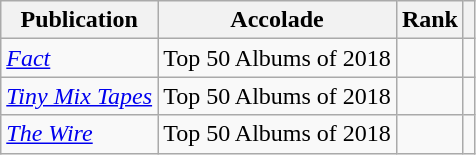<table class="sortable wikitable">
<tr>
<th>Publication</th>
<th>Accolade</th>
<th>Rank</th>
<th class="unsortable"></th>
</tr>
<tr>
<td><em><a href='#'>Fact</a></em></td>
<td>Top 50 Albums of 2018</td>
<td></td>
<td></td>
</tr>
<tr>
<td><em><a href='#'>Tiny Mix Tapes</a></em></td>
<td>Top 50 Albums of 2018</td>
<td></td>
<td></td>
</tr>
<tr>
<td><em><a href='#'>The Wire</a></em></td>
<td>Top 50 Albums of 2018</td>
<td></td>
<td></td>
</tr>
</table>
